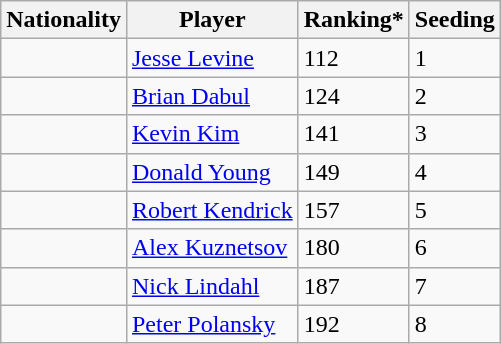<table class="wikitable" border="1">
<tr>
<th>Nationality</th>
<th>Player</th>
<th>Ranking*</th>
<th>Seeding</th>
</tr>
<tr>
<td></td>
<td><a href='#'>Jesse Levine</a></td>
<td>112</td>
<td>1</td>
</tr>
<tr>
<td></td>
<td><a href='#'>Brian Dabul</a></td>
<td>124</td>
<td>2</td>
</tr>
<tr>
<td></td>
<td><a href='#'>Kevin Kim</a></td>
<td>141</td>
<td>3</td>
</tr>
<tr>
<td></td>
<td><a href='#'>Donald Young</a></td>
<td>149</td>
<td>4</td>
</tr>
<tr>
<td></td>
<td><a href='#'>Robert Kendrick</a></td>
<td>157</td>
<td>5</td>
</tr>
<tr>
<td></td>
<td><a href='#'>Alex Kuznetsov</a></td>
<td>180</td>
<td>6</td>
</tr>
<tr>
<td></td>
<td><a href='#'>Nick Lindahl</a></td>
<td>187</td>
<td>7</td>
</tr>
<tr>
<td></td>
<td><a href='#'>Peter Polansky</a></td>
<td>192</td>
<td>8</td>
</tr>
</table>
